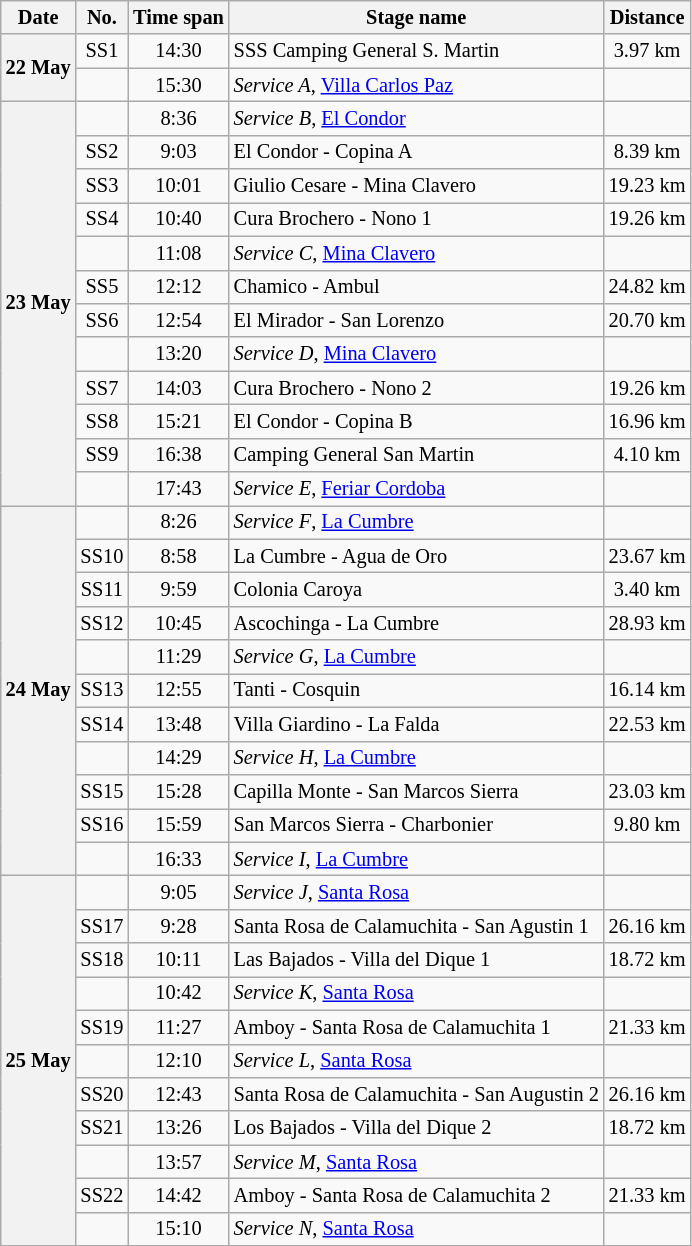<table class="wikitable" style="font-size: 85%;">
<tr>
<th>Date</th>
<th>No.</th>
<th>Time span</th>
<th>Stage name</th>
<th>Distance</th>
</tr>
<tr>
<th rowspan="2">22 May</th>
<td align="center">SS1</td>
<td align="center">14:30</td>
<td>SSS Camping General S. Martin</td>
<td align="center">3.97 km</td>
</tr>
<tr>
<td align="center"></td>
<td align="center">15:30</td>
<td><em>Service A</em>, <a href='#'>Villa Carlos Paz</a></td>
<td></td>
</tr>
<tr>
<th rowspan="12">23 May</th>
<td align="center"></td>
<td align="center">8:36</td>
<td><em>Service B</em>, <a href='#'>El Condor</a></td>
<td></td>
</tr>
<tr>
<td align="center">SS2</td>
<td align="center">9:03</td>
<td>El Condor - Copina A</td>
<td align="center">8.39 km</td>
</tr>
<tr>
<td align="center">SS3</td>
<td align="center">10:01</td>
<td>Giulio Cesare - Mina Clavero</td>
<td align="center">19.23 km</td>
</tr>
<tr>
<td align="center">SS4</td>
<td align="center">10:40</td>
<td>Cura Brochero - Nono 1</td>
<td align="center">19.26 km</td>
</tr>
<tr>
<td align="center"></td>
<td align="center">11:08</td>
<td><em>Service C</em>, <a href='#'>Mina Clavero</a></td>
<td></td>
</tr>
<tr>
<td align="center">SS5</td>
<td align="center">12:12</td>
<td>Chamico - Ambul</td>
<td align="center">24.82 km</td>
</tr>
<tr>
<td align="center">SS6</td>
<td align="center">12:54</td>
<td>El Mirador - San Lorenzo</td>
<td align="center">20.70 km</td>
</tr>
<tr>
<td align="center"></td>
<td align="center">13:20</td>
<td><em>Service D</em>, <a href='#'>Mina Clavero</a></td>
<td></td>
</tr>
<tr>
<td align="center">SS7</td>
<td align="center">14:03</td>
<td>Cura Brochero - Nono 2</td>
<td align="center">19.26 km</td>
</tr>
<tr>
<td align="center">SS8</td>
<td align="center">15:21</td>
<td>El Condor - Copina B</td>
<td align="center">16.96 km</td>
</tr>
<tr>
<td align="center">SS9</td>
<td align="center">16:38</td>
<td>Camping General San Martin</td>
<td align="center">4.10 km</td>
</tr>
<tr>
<td align="center"></td>
<td align="center">17:43</td>
<td><em>Service E</em>, <a href='#'>Feriar Cordoba</a></td>
<td></td>
</tr>
<tr>
<th rowspan="11">24 May</th>
<td align="center"></td>
<td align="center">8:26</td>
<td><em>Service F</em>, <a href='#'>La Cumbre</a></td>
<td></td>
</tr>
<tr>
<td align="center">SS10</td>
<td align="center">8:58</td>
<td>La Cumbre - Agua de Oro</td>
<td align="center">23.67 km</td>
</tr>
<tr>
<td align="center">SS11</td>
<td align="center">9:59</td>
<td>Colonia Caroya</td>
<td align="center">3.40 km</td>
</tr>
<tr>
<td align="center">SS12</td>
<td align="center">10:45</td>
<td>Ascochinga - La Cumbre</td>
<td align="center">28.93 km</td>
</tr>
<tr>
<td align="center"></td>
<td align="center">11:29</td>
<td><em>Service G</em>, <a href='#'>La Cumbre</a></td>
<td></td>
</tr>
<tr>
<td align="center">SS13</td>
<td align="center">12:55</td>
<td>Tanti - Cosquin</td>
<td align="center">16.14 km</td>
</tr>
<tr>
<td align="center">SS14</td>
<td align="center">13:48</td>
<td>Villa Giardino - La Falda</td>
<td align="center">22.53 km</td>
</tr>
<tr>
<td align="center"></td>
<td align="center">14:29</td>
<td><em>Service H</em>, <a href='#'>La Cumbre</a></td>
<td></td>
</tr>
<tr>
<td align="center">SS15</td>
<td align="center">15:28</td>
<td>Capilla Monte - San Marcos Sierra</td>
<td align="center">23.03 km</td>
</tr>
<tr>
<td align="center">SS16</td>
<td align="center">15:59</td>
<td>San Marcos Sierra - Charbonier</td>
<td align="center">9.80 km</td>
</tr>
<tr>
<td align="center"></td>
<td align="center">16:33</td>
<td><em>Service I</em>, <a href='#'>La Cumbre</a></td>
<td></td>
</tr>
<tr>
<th rowspan="11">25 May</th>
<td align="center"></td>
<td align="center">9:05</td>
<td><em>Service J</em>, <a href='#'>Santa Rosa</a></td>
<td></td>
</tr>
<tr>
<td align="center">SS17</td>
<td align="center">9:28</td>
<td>Santa Rosa de Calamuchita - San Agustin 1</td>
<td align="center">26.16 km</td>
</tr>
<tr>
<td align="center">SS18</td>
<td align="center">10:11</td>
<td>Las Bajados - Villa del Dique 1</td>
<td align="center">18.72 km</td>
</tr>
<tr>
<td align="center"></td>
<td align="center">10:42</td>
<td><em>Service K</em>, <a href='#'>Santa Rosa</a></td>
<td></td>
</tr>
<tr>
<td align="center">SS19</td>
<td align="center">11:27</td>
<td>Amboy - Santa Rosa de Calamuchita 1</td>
<td align="center">21.33 km</td>
</tr>
<tr>
<td align="center"></td>
<td align="center">12:10</td>
<td><em>Service L</em>, <a href='#'>Santa Rosa</a></td>
<td></td>
</tr>
<tr>
<td align="center">SS20</td>
<td align="center">12:43</td>
<td>Santa Rosa de Calamuchita - San Augustin 2</td>
<td align="center">26.16 km</td>
</tr>
<tr>
<td align="center">SS21</td>
<td align="center">13:26</td>
<td>Los Bajados - Villa del Dique 2</td>
<td align="center">18.72 km</td>
</tr>
<tr>
<td align="center"></td>
<td align="center">13:57</td>
<td><em>Service M</em>, <a href='#'>Santa Rosa</a></td>
<td></td>
</tr>
<tr>
<td align="center">SS22</td>
<td align="center">14:42</td>
<td>Amboy - Santa Rosa de Calamuchita 2</td>
<td align="center">21.33 km</td>
</tr>
<tr>
<td align="center"></td>
<td align="center">15:10</td>
<td><em>Service N</em>, <a href='#'>Santa Rosa</a></td>
<td></td>
</tr>
<tr>
</tr>
</table>
